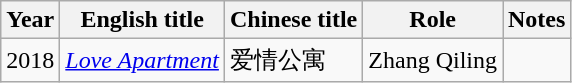<table class="wikitable sortable">
<tr>
<th>Year</th>
<th>English title</th>
<th>Chinese title</th>
<th>Role</th>
<th class="unsortable">Notes</th>
</tr>
<tr>
<td>2018</td>
<td><em><a href='#'>Love Apartment</a></em></td>
<td>爱情公寓</td>
<td>Zhang Qiling</td>
<td></td>
</tr>
</table>
